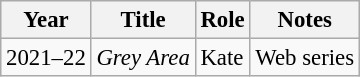<table class="wikitable" style="font-size: 95%;">
<tr>
<th>Year</th>
<th>Title</th>
<th>Role</th>
<th>Notes</th>
</tr>
<tr>
<td>2021–22</td>
<td><em>Grey Area</em></td>
<td>Kate</td>
<td>Web series</td>
</tr>
</table>
